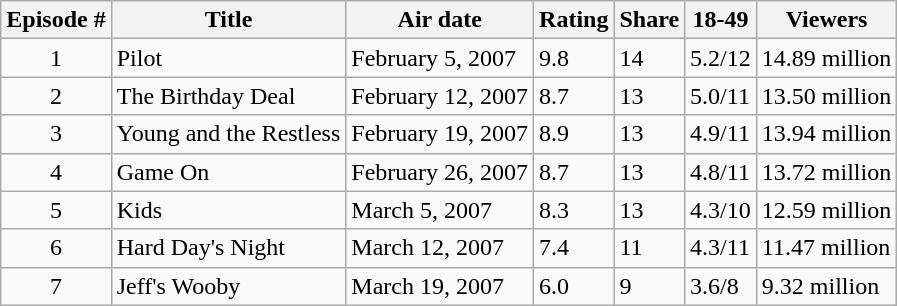<table class="wikitable sortable">
<tr ">
<th>Episode #</th>
<th>Title</th>
<th>Air date</th>
<th>Rating</th>
<th>Share</th>
<th>18-49</th>
<th>Viewers</th>
</tr>
<tr>
<td style="text-align:center;">1</td>
<td>Pilot</td>
<td>February 5, 2007</td>
<td>9.8</td>
<td>14</td>
<td>5.2/12</td>
<td>14.89 million</td>
</tr>
<tr>
<td style="text-align:center;">2</td>
<td>The Birthday Deal</td>
<td>February 12, 2007</td>
<td>8.7</td>
<td>13</td>
<td>5.0/11</td>
<td>13.50 million</td>
</tr>
<tr>
<td style="text-align:center;">3</td>
<td>Young and the Restless</td>
<td>February 19, 2007</td>
<td>8.9</td>
<td>13</td>
<td>4.9/11</td>
<td>13.94 million</td>
</tr>
<tr>
<td style="text-align:center;">4</td>
<td>Game On</td>
<td>February 26, 2007</td>
<td>8.7</td>
<td>13</td>
<td>4.8/11</td>
<td>13.72 million</td>
</tr>
<tr>
<td style="text-align:center;">5</td>
<td>Kids</td>
<td>March 5, 2007</td>
<td>8.3</td>
<td>13</td>
<td>4.3/10</td>
<td>12.59 million</td>
</tr>
<tr>
<td style="text-align:center;">6</td>
<td>Hard Day's Night</td>
<td>March 12, 2007</td>
<td>7.4</td>
<td>11</td>
<td>4.3/11</td>
<td>11.47 million</td>
</tr>
<tr>
<td style="text-align:center;">7</td>
<td>Jeff's Wooby</td>
<td>March 19, 2007</td>
<td>6.0</td>
<td>9</td>
<td>3.6/8</td>
<td>9.32 million</td>
</tr>
</table>
